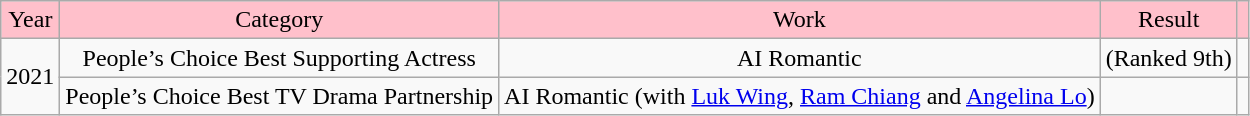<table class="wikitable">
<tr style="background:pink; color:black" align=center>
<td>Year</td>
<td>Category</td>
<td>Work</td>
<td>Result</td>
<td class="unsortable"></td>
</tr>
<tr align="center">
<td rowspan=2>2021</td>
<td>People’s Choice Best Supporting Actress</td>
<td>AI Romantic</td>
<td> (Ranked 9th)</td>
<td></td>
</tr>
<tr>
<td>People’s Choice Best TV Drama Partnership</td>
<td>AI Romantic (with <a href='#'>Luk Wing</a>, <a href='#'>Ram Chiang</a> and <a href='#'>Angelina Lo</a>)</td>
<td></td>
<td></td>
</tr>
</table>
